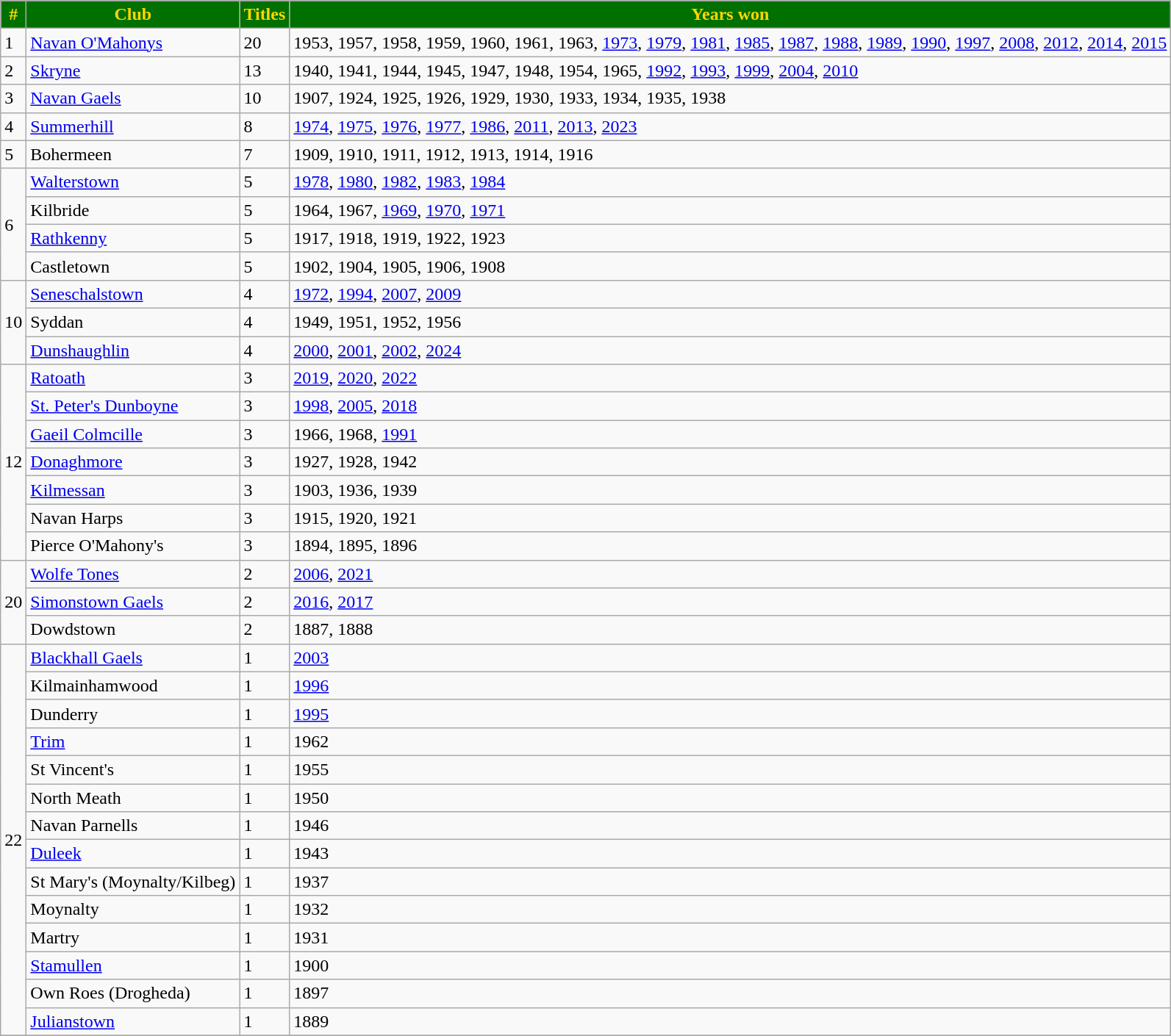<table class="wikitable collapsible" border="1">
<tr>
<th style="background:#007000;color:gold">#</th>
<th style="background:#007000;color:gold">Club</th>
<th style="background:#007000;color:gold">Titles</th>
<th style="background:#007000;color:gold">Years won</th>
</tr>
<tr>
<td>1</td>
<td><a href='#'>Navan O'Mahonys</a></td>
<td>20</td>
<td>1953, 1957, 1958, 1959, 1960, 1961, 1963, <a href='#'>1973</a>, <a href='#'>1979</a>, <a href='#'>1981</a>, <a href='#'>1985</a>, <a href='#'>1987</a>, <a href='#'>1988</a>, <a href='#'>1989</a>, <a href='#'>1990</a>, <a href='#'>1997</a>, <a href='#'>2008</a>, <a href='#'>2012</a>, <a href='#'>2014</a>, <a href='#'>2015</a></td>
</tr>
<tr>
<td>2</td>
<td><a href='#'>Skryne</a></td>
<td>13</td>
<td>1940, 1941, 1944, 1945, 1947, 1948, 1954, 1965, <a href='#'>1992</a>, <a href='#'>1993</a>, <a href='#'>1999</a>, <a href='#'>2004</a>, <a href='#'>2010</a></td>
</tr>
<tr>
<td>3</td>
<td><a href='#'>Navan Gaels</a></td>
<td>10</td>
<td>1907, 1924, 1925, 1926, 1929, 1930, 1933, 1934, 1935, 1938</td>
</tr>
<tr>
<td>4</td>
<td><a href='#'>Summerhill</a></td>
<td>8</td>
<td><a href='#'>1974</a>, <a href='#'>1975</a>, <a href='#'>1976</a>, <a href='#'>1977</a>, <a href='#'>1986</a>, <a href='#'>2011</a>, <a href='#'>2013</a>, <a href='#'>2023</a></td>
</tr>
<tr>
<td>5</td>
<td>Bohermeen</td>
<td>7</td>
<td>1909, 1910, 1911, 1912, 1913, 1914, 1916</td>
</tr>
<tr>
<td rowspan=4>6</td>
<td><a href='#'>Walterstown</a></td>
<td>5</td>
<td><a href='#'>1978</a>, <a href='#'>1980</a>, <a href='#'>1982</a>, <a href='#'>1983</a>, <a href='#'>1984</a></td>
</tr>
<tr>
<td>Kilbride</td>
<td>5</td>
<td>1964, 1967, <a href='#'>1969</a>, <a href='#'>1970</a>, <a href='#'>1971</a></td>
</tr>
<tr>
<td><a href='#'>Rathkenny</a></td>
<td>5</td>
<td>1917, 1918, 1919, 1922, 1923</td>
</tr>
<tr>
<td>Castletown</td>
<td>5</td>
<td>1902, 1904, 1905, 1906, 1908</td>
</tr>
<tr>
<td rowspan=3>10</td>
<td><a href='#'>Seneschalstown</a></td>
<td>4</td>
<td><a href='#'>1972</a>, <a href='#'>1994</a>, <a href='#'>2007</a>, <a href='#'>2009</a></td>
</tr>
<tr>
<td>Syddan</td>
<td>4</td>
<td>1949, 1951, 1952, 1956</td>
</tr>
<tr>
<td><a href='#'>Dunshaughlin</a></td>
<td>4</td>
<td><a href='#'>2000</a>, <a href='#'>2001</a>, <a href='#'>2002</a>, <a href='#'>2024</a></td>
</tr>
<tr>
<td rowspan=7>12</td>
<td><a href='#'>Ratoath</a></td>
<td>3</td>
<td><a href='#'>2019</a>, <a href='#'>2020</a>, <a href='#'>2022</a></td>
</tr>
<tr>
<td><a href='#'>St. Peter's Dunboyne</a></td>
<td>3</td>
<td><a href='#'>1998</a>, <a href='#'>2005</a>, <a href='#'>2018</a></td>
</tr>
<tr>
<td><a href='#'>Gaeil Colmcille</a></td>
<td>3</td>
<td>1966, 1968, <a href='#'>1991</a></td>
</tr>
<tr>
<td><a href='#'>Donaghmore</a></td>
<td>3</td>
<td>1927, 1928, 1942</td>
</tr>
<tr>
<td><a href='#'>Kilmessan</a></td>
<td>3</td>
<td>1903, 1936, 1939</td>
</tr>
<tr>
<td>Navan Harps</td>
<td>3</td>
<td>1915, 1920, 1921</td>
</tr>
<tr>
<td>Pierce O'Mahony's</td>
<td>3</td>
<td>1894, 1895, 1896</td>
</tr>
<tr>
<td rowspan=3>20</td>
<td><a href='#'>Wolfe Tones</a></td>
<td>2</td>
<td><a href='#'>2006</a>, <a href='#'>2021</a></td>
</tr>
<tr>
<td><a href='#'>Simonstown Gaels</a></td>
<td>2</td>
<td><a href='#'>2016</a>, <a href='#'>2017</a></td>
</tr>
<tr>
<td>Dowdstown</td>
<td>2</td>
<td>1887, 1888</td>
</tr>
<tr>
<td rowspan=14>22</td>
<td><a href='#'>Blackhall Gaels</a></td>
<td>1</td>
<td><a href='#'>2003</a></td>
</tr>
<tr>
<td>Kilmainhamwood</td>
<td>1</td>
<td><a href='#'>1996</a></td>
</tr>
<tr>
<td>Dunderry</td>
<td>1</td>
<td><a href='#'>1995</a></td>
</tr>
<tr>
<td><a href='#'>Trim</a></td>
<td>1</td>
<td>1962</td>
</tr>
<tr>
<td>St Vincent's</td>
<td>1</td>
<td>1955</td>
</tr>
<tr>
<td>North Meath</td>
<td>1</td>
<td>1950</td>
</tr>
<tr>
<td>Navan Parnells</td>
<td>1</td>
<td>1946</td>
</tr>
<tr>
<td><a href='#'>Duleek</a></td>
<td>1</td>
<td>1943</td>
</tr>
<tr>
<td>St Mary's (Moynalty/Kilbeg)</td>
<td>1</td>
<td>1937</td>
</tr>
<tr>
<td>Moynalty</td>
<td>1</td>
<td>1932</td>
</tr>
<tr>
<td>Martry</td>
<td>1</td>
<td>1931</td>
</tr>
<tr>
<td><a href='#'>Stamullen</a></td>
<td>1</td>
<td>1900</td>
</tr>
<tr>
<td>Own Roes (Drogheda)</td>
<td>1</td>
<td>1897</td>
</tr>
<tr>
<td><a href='#'>Julianstown</a></td>
<td>1</td>
<td>1889</td>
</tr>
<tr>
</tr>
</table>
